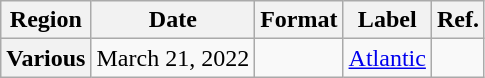<table class="wikitable plainrowheaders">
<tr>
<th scope="col">Region</th>
<th scope="col">Date</th>
<th scope="col">Format</th>
<th scope="col">Label</th>
<th>Ref.</th>
</tr>
<tr>
<th scope="row">Various</th>
<td>March 21, 2022</td>
<td></td>
<td><a href='#'>Atlantic</a></td>
<td style="text-align:center"></td>
</tr>
</table>
